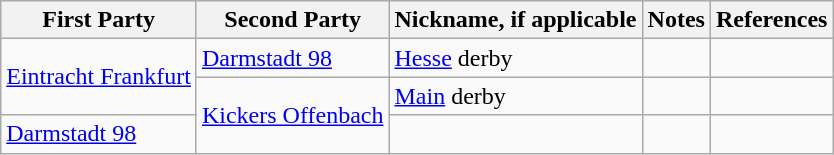<table class="wikitable">
<tr>
<th>First Party</th>
<th>Second Party</th>
<th>Nickname, if applicable</th>
<th>Notes</th>
<th>References</th>
</tr>
<tr>
<td rowspan=2><a href='#'>Eintracht Frankfurt</a></td>
<td><a href='#'>Darmstadt 98</a></td>
<td><a href='#'>Hesse</a> derby</td>
<td></td>
<td></td>
</tr>
<tr>
<td rowspan=2><a href='#'>Kickers Offenbach</a></td>
<td><a href='#'>Main</a> derby</td>
<td></td>
<td></td>
</tr>
<tr>
<td><a href='#'>Darmstadt 98</a></td>
<td></td>
<td></td>
<td></td>
</tr>
</table>
